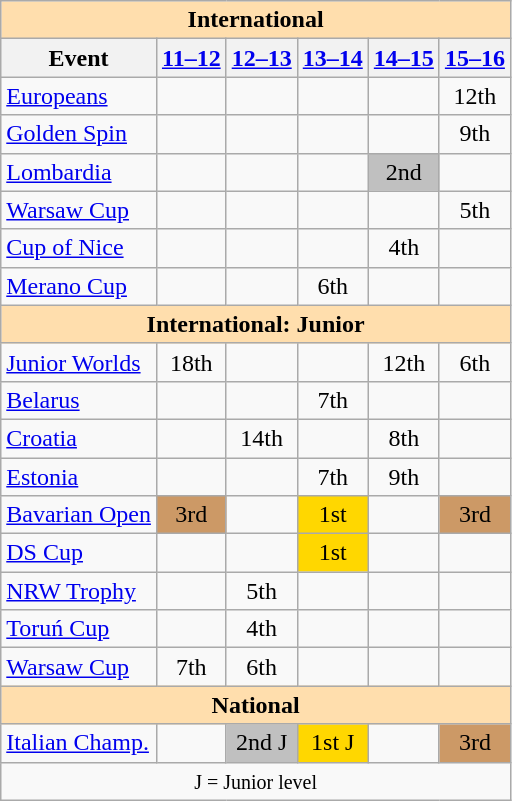<table class="wikitable" style="text-align:center">
<tr>
<th style="background-color: #ffdead; " colspan=6 align=center>International</th>
</tr>
<tr>
<th>Event</th>
<th><a href='#'>11–12</a></th>
<th><a href='#'>12–13</a></th>
<th><a href='#'>13–14</a></th>
<th><a href='#'>14–15</a></th>
<th><a href='#'>15–16</a></th>
</tr>
<tr>
<td align=left><a href='#'>Europeans</a></td>
<td></td>
<td></td>
<td></td>
<td></td>
<td>12th</td>
</tr>
<tr>
<td align=left> <a href='#'>Golden Spin</a></td>
<td></td>
<td></td>
<td></td>
<td></td>
<td>9th</td>
</tr>
<tr>
<td align=left> <a href='#'>Lombardia</a></td>
<td></td>
<td></td>
<td></td>
<td bgcolor=silver>2nd</td>
<td></td>
</tr>
<tr>
<td align=left> <a href='#'>Warsaw Cup</a></td>
<td></td>
<td></td>
<td></td>
<td></td>
<td>5th</td>
</tr>
<tr>
<td align=left><a href='#'>Cup of Nice</a></td>
<td></td>
<td></td>
<td></td>
<td>4th</td>
<td></td>
</tr>
<tr>
<td align=left><a href='#'>Merano Cup</a></td>
<td></td>
<td></td>
<td>6th</td>
<td></td>
<td></td>
</tr>
<tr>
<th style="background-color: #ffdead; " colspan=6 align=center>International: Junior</th>
</tr>
<tr>
<td align=left><a href='#'>Junior Worlds</a></td>
<td>18th</td>
<td></td>
<td></td>
<td>12th</td>
<td>6th</td>
</tr>
<tr>
<td align=left> <a href='#'>Belarus</a></td>
<td></td>
<td></td>
<td>7th</td>
<td></td>
<td></td>
</tr>
<tr>
<td align=left> <a href='#'>Croatia</a></td>
<td></td>
<td>14th</td>
<td></td>
<td>8th</td>
<td></td>
</tr>
<tr>
<td align=left> <a href='#'>Estonia</a></td>
<td></td>
<td></td>
<td>7th</td>
<td>9th</td>
<td></td>
</tr>
<tr>
<td align=left><a href='#'>Bavarian Open</a></td>
<td bgcolor=cc9966>3rd</td>
<td></td>
<td bgcolor=gold>1st</td>
<td></td>
<td bgcolor=cc9966>3rd</td>
</tr>
<tr>
<td align=left><a href='#'>DS Cup</a></td>
<td></td>
<td></td>
<td bgcolor=gold>1st</td>
<td></td>
<td></td>
</tr>
<tr>
<td align=left><a href='#'>NRW Trophy</a></td>
<td></td>
<td>5th</td>
<td></td>
<td></td>
<td></td>
</tr>
<tr>
<td align=left><a href='#'>Toruń Cup</a></td>
<td></td>
<td>4th</td>
<td></td>
<td></td>
<td></td>
</tr>
<tr>
<td align=left><a href='#'>Warsaw Cup</a></td>
<td>7th</td>
<td>6th</td>
<td></td>
<td></td>
<td></td>
</tr>
<tr>
<th style="background-color: #ffdead; " colspan=6 align=center>National</th>
</tr>
<tr>
<td align=left><a href='#'>Italian Champ.</a></td>
<td></td>
<td bgcolor=silver>2nd J</td>
<td bgcolor=gold>1st J</td>
<td></td>
<td bgcolor=cc9966>3rd</td>
</tr>
<tr>
<td colspan=6 align=center><small> J = Junior level </small></td>
</tr>
</table>
